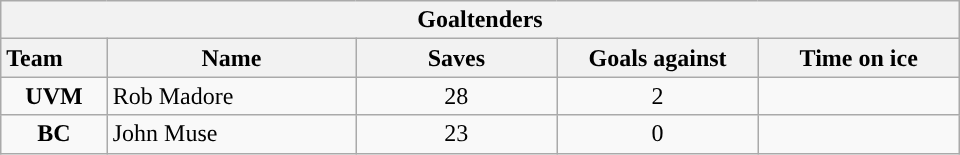<table class="wikitable" style="width:40em; text-align:right;">
<tr>
<th colspan=5>Goaltenders</th>
</tr>
<tr>
<th style="width:4em; text-align:left;">Team</th>
<th style="width:10em;">Name</th>
<th style="width:8em;">Saves</th>
<th style="width:8em;">Goals against</th>
<th style="width:8em;">Time on ice</th>
</tr>
<tr>
<td align=center><strong>UVM</strong></td>
<td style="text-align:left;">Rob Madore</td>
<td align=center>28</td>
<td align=center>2</td>
<td align=center></td>
</tr>
<tr>
<td align=center><strong>BC</strong></td>
<td style="text-align:left;">John Muse</td>
<td align=center>23</td>
<td align=center>0</td>
<td align=center></td>
</tr>
</table>
